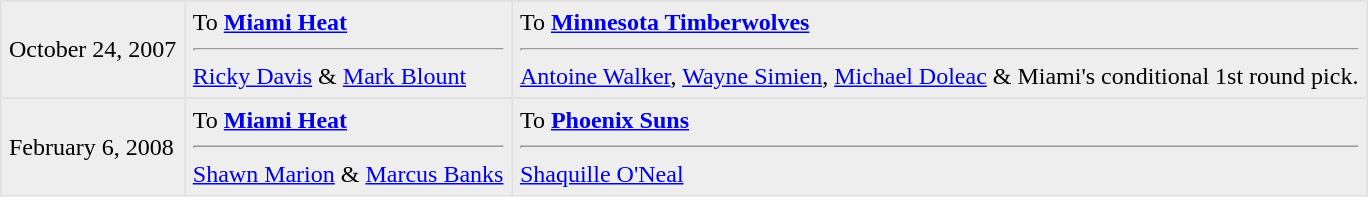<table border=1 style="border-collapse:collapse" bordercolor="#DFDFDF"  cellpadding="5">
<tr>
</tr>
<tr bgcolor="eeeeee">
<td>October 24, 2007</td>
<td valign="top">To <strong><a href='#'>Miami Heat</a></strong> <hr><a href='#'>Ricky Davis</a> & <a href='#'>Mark Blount</a></td>
<td valign="top">To <strong><a href='#'>Minnesota Timberwolves</a></strong> <hr><a href='#'>Antoine Walker</a>, <a href='#'>Wayne Simien</a>, <a href='#'>Michael Doleac</a> & Miami's conditional 1st round pick.</td>
</tr>
<tr>
</tr>
<tr bgcolor="eeeeee">
<td>February 6, 2008</td>
<td valign="top">To <strong><a href='#'>Miami Heat</a></strong> <hr><a href='#'>Shawn Marion</a> & <a href='#'>Marcus Banks</a></td>
<td valign="top">To <strong><a href='#'>Phoenix Suns</a></strong> <hr><a href='#'>Shaquille O'Neal</a></td>
</tr>
</table>
